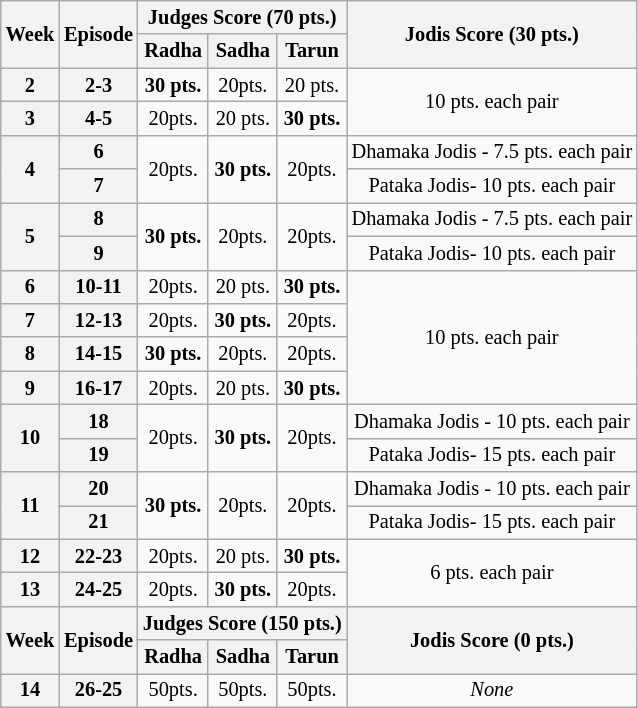<table class="wikitable mw-collapsible" style="text-align:center; font-size:85%;">
<tr>
<th rowspan="2">Week</th>
<th rowspan="2">Episode</th>
<th colspan="3">Judges Score (70 pts.)</th>
<th rowspan="2">Jodis Score (30 pts.)</th>
</tr>
<tr>
<th>Radha</th>
<th>Sadha</th>
<th>Tarun</th>
</tr>
<tr>
<th>2</th>
<th>2-3</th>
<td><strong>30 pts.</strong></td>
<td>20pts.</td>
<td>20 pts.</td>
<td rowspan="2">10 pts. each pair</td>
</tr>
<tr>
<th>3</th>
<th>4-5</th>
<td>20pts.</td>
<td>20 pts.</td>
<td><strong>30 pts.</strong></td>
</tr>
<tr>
<th rowspan="2">4</th>
<th>6</th>
<td rowspan="2">20pts.</td>
<td rowspan="2"><strong>30 pts.</strong></td>
<td rowspan="2">20pts.</td>
<td>Dhamaka Jodis - 7.5 pts. each pair</td>
</tr>
<tr>
<th>7</th>
<td>Pataka Jodis- 10 pts. each pair</td>
</tr>
<tr>
<th rowspan="2">5</th>
<th>8</th>
<td rowspan="2"><strong>30 pts.</strong></td>
<td rowspan="2">20pts.</td>
<td rowspan="2">20pts.</td>
<td>Dhamaka Jodis - 7.5 pts. each pair</td>
</tr>
<tr>
<th>9</th>
<td>Pataka Jodis- 10 pts. each pair</td>
</tr>
<tr>
<th>6</th>
<th>10-11</th>
<td>20pts.</td>
<td>20 pts.</td>
<td><strong>30 pts.</strong></td>
<td rowspan="4">10 pts. each pair</td>
</tr>
<tr>
<th>7</th>
<th>12-13</th>
<td>20pts.</td>
<td><strong>30 pts.</strong></td>
<td>20pts.</td>
</tr>
<tr>
<th>8</th>
<th>14-15</th>
<td><strong>30 pts.</strong></td>
<td>20pts.</td>
<td>20pts.</td>
</tr>
<tr>
<th>9</th>
<th>16-17</th>
<td>20pts.</td>
<td>20 pts.</td>
<td><strong>30 pts.</strong></td>
</tr>
<tr>
<th rowspan="2">10</th>
<th>18</th>
<td rowspan="2">20pts.</td>
<td rowspan="2"><strong>30 pts.</strong></td>
<td rowspan="2">20pts.</td>
<td>Dhamaka Jodis - 10 pts. each pair</td>
</tr>
<tr>
<th>19</th>
<td>Pataka Jodis- 15 pts. each pair</td>
</tr>
<tr>
<th rowspan="2">11</th>
<th>20</th>
<td rowspan="2"><strong>30 pts.</strong></td>
<td rowspan="2">20pts.</td>
<td rowspan="2">20pts.</td>
<td>Dhamaka Jodis - 10 pts. each pair</td>
</tr>
<tr>
<th>21</th>
<td>Pataka Jodis- 15 pts. each pair</td>
</tr>
<tr>
<th>12</th>
<th>22-23</th>
<td>20pts.</td>
<td>20 pts.</td>
<td><strong>30 pts.</strong></td>
<td rowspan="2">6 pts. each pair</td>
</tr>
<tr>
<th>13</th>
<th>24-25</th>
<td>20pts.</td>
<td><strong>30 pts.</strong></td>
<td>20pts.</td>
</tr>
<tr>
<th rowspan="2">Week</th>
<th rowspan="2">Episode</th>
<th colspan="3">Judges Score (150 pts.)</th>
<th rowspan="2">Jodis Score (0 pts.)</th>
</tr>
<tr>
<th>Radha</th>
<th>Sadha</th>
<th>Tarun</th>
</tr>
<tr>
<th>14</th>
<th>26-25</th>
<td>50pts.</td>
<td>50pts.</td>
<td>50pts.</td>
<td><em>None</em></td>
</tr>
</table>
